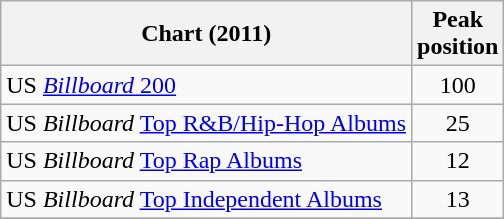<table class="wikitable sortable">
<tr>
<th>Chart (2011)</th>
<th>Peak<br>position</th>
</tr>
<tr>
<td>US <a href='#'><em>Billboard</em> 200</a></td>
<td style="text-align:center;">100</td>
</tr>
<tr>
<td>US <em>Billboard</em> <a href='#'>Top R&B/Hip-Hop Albums</a></td>
<td style="text-align:center;">25</td>
</tr>
<tr>
<td>US <em>Billboard</em> <a href='#'>Top Rap Albums</a></td>
<td style="text-align:center;">12</td>
</tr>
<tr>
<td>US <em>Billboard</em> <a href='#'>Top Independent Albums</a></td>
<td style="text-align:center;">13</td>
</tr>
<tr>
</tr>
</table>
